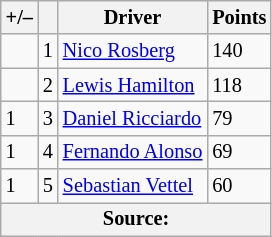<table class="wikitable" style="font-size: 85%;">
<tr>
<th scope="col">+/–</th>
<th scope="col"></th>
<th scope="col">Driver</th>
<th scope="col">Points</th>
</tr>
<tr>
<td></td>
<td align="center">1</td>
<td> <a href='#'>Nico Rosberg</a></td>
<td>140</td>
</tr>
<tr>
<td></td>
<td align="center">2</td>
<td> <a href='#'>Lewis Hamilton</a></td>
<td>118</td>
</tr>
<tr>
<td> 1</td>
<td align="center">3</td>
<td> <a href='#'>Daniel Ricciardo</a></td>
<td>79</td>
</tr>
<tr>
<td> 1</td>
<td align="center">4</td>
<td> <a href='#'>Fernando Alonso</a></td>
<td>69</td>
</tr>
<tr>
<td> 1</td>
<td align="center">5</td>
<td> <a href='#'>Sebastian Vettel</a></td>
<td>60</td>
</tr>
<tr>
<th colspan=4>Source:</th>
</tr>
</table>
